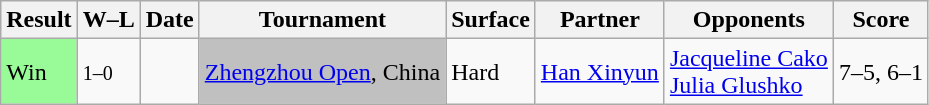<table class="sortable wikitable">
<tr>
<th>Result</th>
<th class="unsortable">W–L</th>
<th>Date</th>
<th>Tournament</th>
<th>Surface</th>
<th>Partner</th>
<th>Opponents</th>
<th class="unsortable">Score</th>
</tr>
<tr>
<td style="background:#98fb98;">Win</td>
<td><small>1–0</small></td>
<td><a href='#'></a></td>
<td style="background:silver;"><a href='#'>Zhengzhou Open</a>, China</td>
<td>Hard</td>
<td> <a href='#'>Han Xinyun</a></td>
<td> <a href='#'>Jacqueline Cako</a> <br>  <a href='#'>Julia Glushko</a></td>
<td>7–5, 6–1</td>
</tr>
</table>
